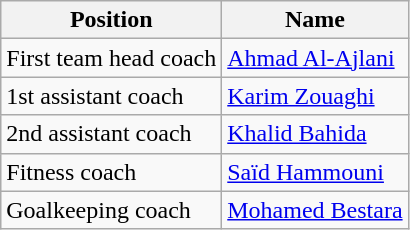<table class="wikitable" style="text-align:center">
<tr>
<th>Position</th>
<th>Name</th>
</tr>
<tr>
<td style="text-align:left;">First team head coach</td>
<td style="text-align:left;"> <a href='#'>Ahmad Al-Ajlani</a></td>
</tr>
<tr>
<td style="text-align:left;">1st assistant coach</td>
<td style="text-align:left;"> <a href='#'>Karim Zouaghi</a></td>
</tr>
<tr>
<td style="text-align:left;">2nd assistant coach</td>
<td style="text-align:left;"> <a href='#'>Khalid Bahida</a></td>
</tr>
<tr>
<td style="text-align:left;">Fitness coach</td>
<td style="text-align:left;"> <a href='#'>Saïd Hammouni</a></td>
</tr>
<tr>
<td style="text-align:left;">Goalkeeping coach</td>
<td style="text-align:left;"> <a href='#'>Mohamed Bestara</a></td>
</tr>
</table>
